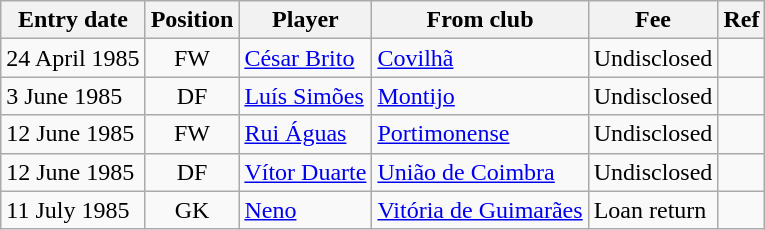<table class="wikitable">
<tr>
<th>Entry date</th>
<th>Position</th>
<th>Player</th>
<th>From club</th>
<th>Fee</th>
<th>Ref</th>
</tr>
<tr>
<td>24 April 1985</td>
<td style="text-align:center;">FW</td>
<td style="text-align:left;"><a href='#'>César Brito</a></td>
<td style="text-align:left;"><a href='#'>Covilhã</a></td>
<td>Undisclosed</td>
<td></td>
</tr>
<tr>
<td>3 June 1985</td>
<td style="text-align:center;">DF</td>
<td style="text-align:left;"><a href='#'>Luís Simões</a></td>
<td style="text-align:left;"><a href='#'>Montijo</a></td>
<td>Undisclosed</td>
<td></td>
</tr>
<tr>
<td>12 June 1985</td>
<td style="text-align:center;">FW</td>
<td style="text-align:left;"><a href='#'>Rui Águas</a></td>
<td style="text-align:left;"><a href='#'>Portimonense</a></td>
<td>Undisclosed</td>
<td></td>
</tr>
<tr>
<td>12 June 1985</td>
<td style="text-align:center;">DF</td>
<td style="text-align:left;"><a href='#'>Vítor Duarte</a></td>
<td style="text-align:left;"><a href='#'>União de Coimbra</a></td>
<td>Undisclosed</td>
<td></td>
</tr>
<tr>
<td>11 July 1985</td>
<td style="text-align:center;">GK</td>
<td style="text-align:left;"><a href='#'>Neno</a></td>
<td style="text-align:left;"><a href='#'>Vitória de Guimarães</a></td>
<td>Loan return</td>
<td></td>
</tr>
</table>
